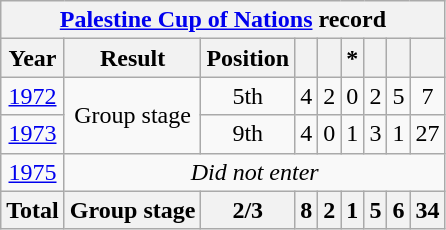<table class="wikitable" style="text-align: center;">
<tr>
<th colspan=9><a href='#'>Palestine Cup of Nations</a> record</th>
</tr>
<tr>
<th>Year</th>
<th>Result</th>
<th>Position</th>
<th></th>
<th></th>
<th>*</th>
<th></th>
<th></th>
<th></th>
</tr>
<tr>
<td> <a href='#'>1972</a></td>
<td rowspan=2>Group stage</td>
<td>5th</td>
<td>4</td>
<td>2</td>
<td>0</td>
<td>2</td>
<td>5</td>
<td>7</td>
</tr>
<tr>
<td> <a href='#'>1973</a></td>
<td>9th</td>
<td>4</td>
<td>0</td>
<td>1</td>
<td>3</td>
<td>1</td>
<td>27</td>
</tr>
<tr>
<td> <a href='#'>1975</a></td>
<td colspan=8><em>Did not enter</em></td>
</tr>
<tr>
<th>Total</th>
<th>Group stage</th>
<th>2/3</th>
<th>8</th>
<th>2</th>
<th>1</th>
<th>5</th>
<th>6</th>
<th>34</th>
</tr>
</table>
